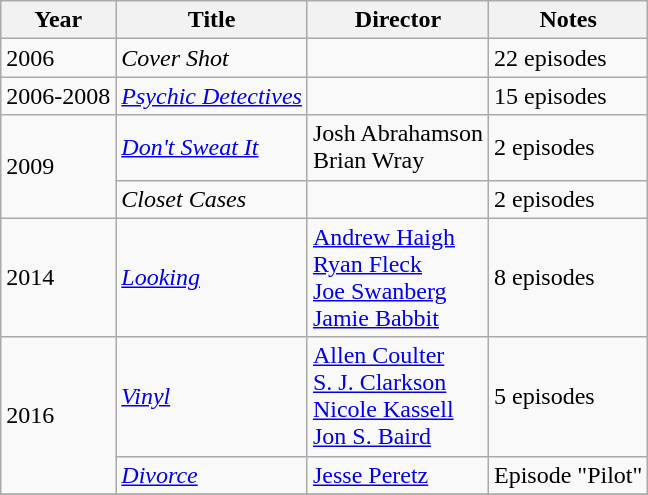<table class="wikitable">
<tr>
<th>Year</th>
<th>Title</th>
<th>Director</th>
<th>Notes</th>
</tr>
<tr>
<td>2006</td>
<td><em>Cover Shot</em></td>
<td></td>
<td>22 episodes</td>
</tr>
<tr>
<td>2006-2008</td>
<td><em><a href='#'>Psychic Detectives</a></em></td>
<td></td>
<td>15 episodes</td>
</tr>
<tr>
<td rowspan=2>2009</td>
<td><em><a href='#'>Don't Sweat It</a></em></td>
<td>Josh Abrahamson<br>Brian Wray</td>
<td>2 episodes</td>
</tr>
<tr>
<td><em>Closet Cases</em></td>
<td></td>
<td>2 episodes</td>
</tr>
<tr>
<td>2014</td>
<td><em><a href='#'>Looking</a></em></td>
<td><a href='#'>Andrew Haigh</a><br><a href='#'>Ryan Fleck</a><br><a href='#'>Joe Swanberg</a><br><a href='#'>Jamie Babbit</a></td>
<td>8 episodes</td>
</tr>
<tr>
<td rowspan="2">2016</td>
<td><em><a href='#'>Vinyl</a></em></td>
<td><a href='#'>Allen Coulter</a><br><a href='#'>S. J. Clarkson</a><br><a href='#'>Nicole Kassell</a><br><a href='#'>Jon S. Baird</a><br></td>
<td>5 episodes</td>
</tr>
<tr>
<td><em><a href='#'>Divorce</a></em></td>
<td><a href='#'>Jesse Peretz</a></td>
<td>Episode "Pilot"</td>
</tr>
<tr>
</tr>
</table>
